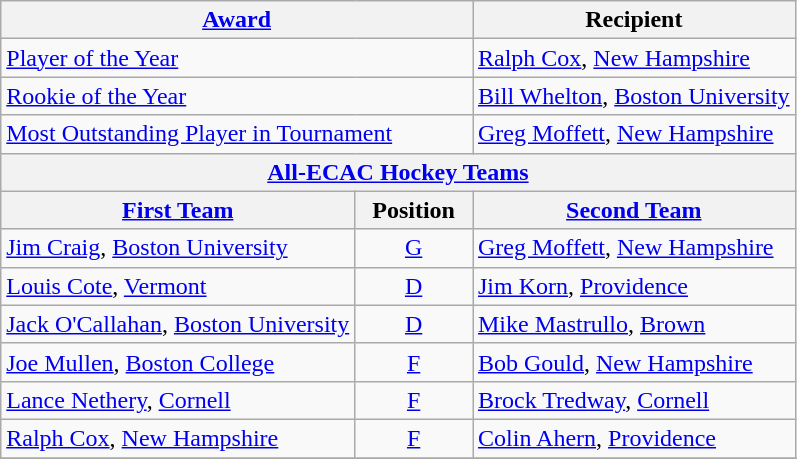<table class="wikitable">
<tr>
<th colspan=2><a href='#'>Award</a></th>
<th>Recipient</th>
</tr>
<tr>
<td colspan=2><a href='#'>Player of the Year</a></td>
<td><a href='#'>Ralph Cox</a>, <a href='#'>New Hampshire</a></td>
</tr>
<tr>
<td colspan=2><a href='#'>Rookie of the Year</a></td>
<td><a href='#'>Bill Whelton</a>, <a href='#'>Boston University</a></td>
</tr>
<tr>
<td colspan=2><a href='#'>Most Outstanding Player in Tournament</a></td>
<td><a href='#'>Greg Moffett</a>, <a href='#'>New Hampshire</a></td>
</tr>
<tr>
<th colspan=3><a href='#'>All-ECAC Hockey Teams</a></th>
</tr>
<tr>
<th><a href='#'>First Team</a></th>
<th>  Position  </th>
<th><a href='#'>Second Team</a></th>
</tr>
<tr>
<td><a href='#'>Jim Craig</a>, <a href='#'>Boston University</a></td>
<td align=center><a href='#'>G</a></td>
<td><a href='#'>Greg Moffett</a>, <a href='#'>New Hampshire</a></td>
</tr>
<tr>
<td><a href='#'>Louis Cote</a>, <a href='#'>Vermont</a></td>
<td align=center><a href='#'>D</a></td>
<td><a href='#'>Jim Korn</a>, <a href='#'>Providence</a></td>
</tr>
<tr>
<td><a href='#'>Jack O'Callahan</a>, <a href='#'>Boston University</a></td>
<td align=center><a href='#'>D</a></td>
<td><a href='#'>Mike Mastrullo</a>, <a href='#'>Brown</a></td>
</tr>
<tr>
<td><a href='#'>Joe Mullen</a>, <a href='#'>Boston College</a></td>
<td align=center><a href='#'>F</a></td>
<td><a href='#'>Bob Gould</a>, <a href='#'>New Hampshire</a></td>
</tr>
<tr>
<td><a href='#'>Lance Nethery</a>, <a href='#'>Cornell</a></td>
<td align=center><a href='#'>F</a></td>
<td><a href='#'>Brock Tredway</a>, <a href='#'>Cornell</a></td>
</tr>
<tr>
<td><a href='#'>Ralph Cox</a>, <a href='#'>New Hampshire</a></td>
<td align=center><a href='#'>F</a></td>
<td><a href='#'>Colin Ahern</a>, <a href='#'>Providence</a></td>
</tr>
<tr>
</tr>
</table>
